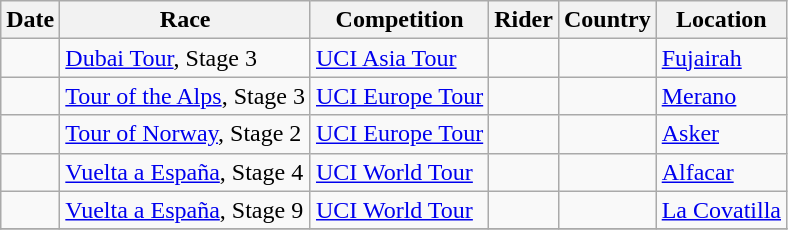<table class="wikitable sortable">
<tr>
<th>Date</th>
<th>Race</th>
<th>Competition</th>
<th>Rider</th>
<th>Country</th>
<th>Location</th>
</tr>
<tr>
<td></td>
<td><a href='#'>Dubai Tour</a>, Stage 3</td>
<td><a href='#'>UCI Asia Tour</a></td>
<td></td>
<td></td>
<td><a href='#'>Fujairah</a></td>
</tr>
<tr>
<td></td>
<td><a href='#'>Tour of the Alps</a>, Stage 3</td>
<td><a href='#'>UCI Europe Tour</a></td>
<td></td>
<td></td>
<td><a href='#'>Merano</a></td>
</tr>
<tr>
<td></td>
<td><a href='#'>Tour of Norway</a>, Stage 2</td>
<td><a href='#'>UCI Europe Tour</a></td>
<td></td>
<td></td>
<td><a href='#'>Asker</a></td>
</tr>
<tr>
<td></td>
<td><a href='#'>Vuelta a España</a>, Stage 4</td>
<td><a href='#'>UCI World Tour</a></td>
<td></td>
<td></td>
<td><a href='#'>Alfacar</a></td>
</tr>
<tr>
<td></td>
<td><a href='#'>Vuelta a España</a>, Stage 9</td>
<td><a href='#'>UCI World Tour</a></td>
<td></td>
<td></td>
<td><a href='#'>La Covatilla</a></td>
</tr>
<tr>
</tr>
</table>
